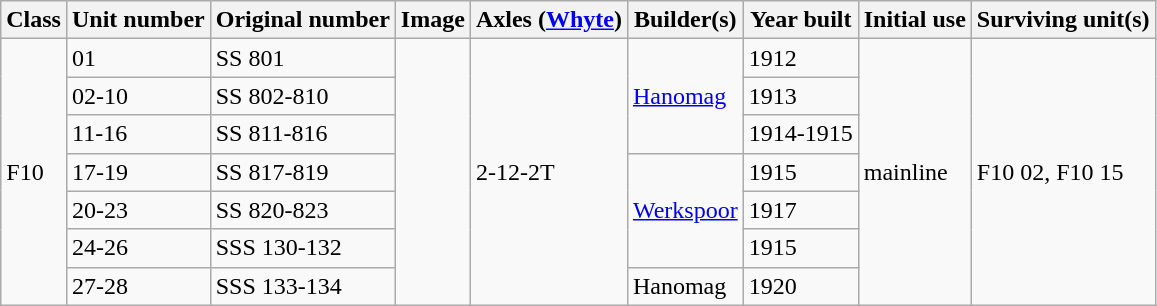<table class="wikitable">
<tr>
<th>Class</th>
<th>Unit number</th>
<th>Original number</th>
<th>Image</th>
<th>Axles (<a href='#'>Whyte</a>)</th>
<th>Builder(s)</th>
<th>Year built</th>
<th>Initial use</th>
<th>Surviving unit(s)</th>
</tr>
<tr>
<td rowspan="7">F10</td>
<td>01</td>
<td>SS 801</td>
<td rowspan="7"></td>
<td rowspan="7">2-12-2T</td>
<td rowspan="3"> <a href='#'>Hanomag</a></td>
<td>1912</td>
<td rowspan="7">mainline</td>
<td rowspan="7">F10 02, F10 15</td>
</tr>
<tr>
<td>02-10</td>
<td>SS 802-810</td>
<td>1913</td>
</tr>
<tr>
<td>11-16</td>
<td>SS 811-816</td>
<td>1914-1915</td>
</tr>
<tr>
<td>17-19</td>
<td>SS 817-819</td>
<td rowspan="3"> <a href='#'>Werkspoor</a></td>
<td>1915</td>
</tr>
<tr>
<td>20-23</td>
<td>SS 820-823</td>
<td>1917</td>
</tr>
<tr>
<td>24-26</td>
<td>SSS 130-132</td>
<td>1915</td>
</tr>
<tr>
<td>27-28</td>
<td>SSS 133-134</td>
<td> Hanomag</td>
<td>1920</td>
</tr>
</table>
